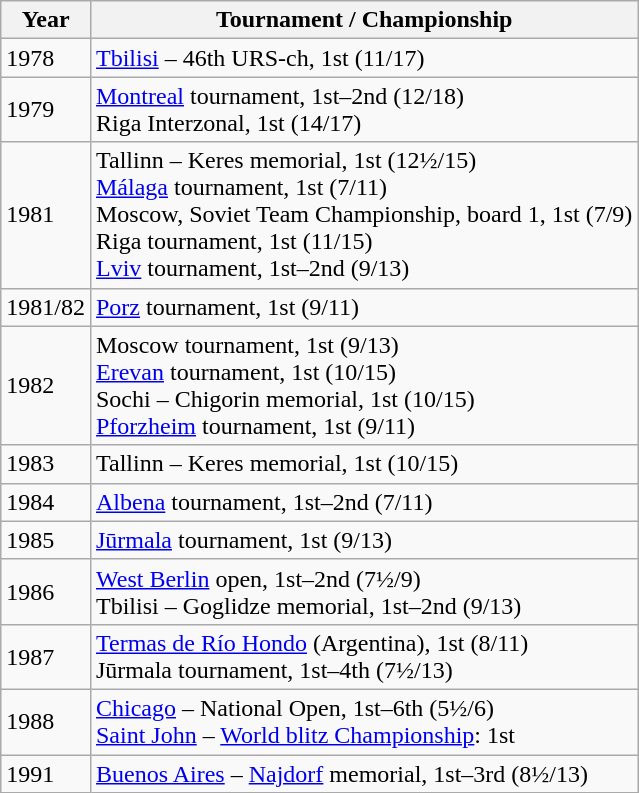<table class="wikitable">
<tr>
<th>Year</th>
<th>Tournament / Championship</th>
</tr>
<tr>
<td>1978</td>
<td><a href='#'>Tbilisi</a> – 46th URS-ch, 1st (11/17)</td>
</tr>
<tr>
<td>1979</td>
<td><a href='#'>Montreal</a> tournament, 1st–2nd (12/18)<br>Riga Interzonal, 1st (14/17)</td>
</tr>
<tr>
<td>1981</td>
<td>Tallinn – Keres memorial, 1st (12½/15) <br> <a href='#'>Málaga</a> tournament, 1st (7/11)<br>Moscow, Soviet Team Championship, board 1, 1st (7/9)  <br> Riga tournament, 1st (11/15) <br> <a href='#'>Lviv</a> tournament, 1st–2nd (9/13)</td>
</tr>
<tr>
<td>1981/82</td>
<td><a href='#'>Porz</a> tournament, 1st (9/11)</td>
</tr>
<tr>
<td>1982</td>
<td>Moscow tournament, 1st (9/13) <br><a href='#'>Erevan</a> tournament, 1st (10/15) <br> Sochi – Chigorin memorial, 1st (10/15) <br> <a href='#'>Pforzheim</a> tournament, 1st (9/11)</td>
</tr>
<tr>
<td>1983</td>
<td>Tallinn – Keres memorial, 1st (10/15)</td>
</tr>
<tr>
<td>1984</td>
<td><a href='#'>Albena</a> tournament, 1st–2nd (7/11)</td>
</tr>
<tr>
<td>1985</td>
<td><a href='#'>Jūrmala</a> tournament, 1st (9/13)</td>
</tr>
<tr>
<td>1986</td>
<td><a href='#'>West Berlin</a> open, 1st–2nd (7½/9)<br> Tbilisi – Goglidze memorial, 1st–2nd (9/13)</td>
</tr>
<tr>
<td>1987</td>
<td><a href='#'>Termas de Río Hondo</a> (Argentina), 1st (8/11) <br> Jūrmala tournament, 1st–4th (7½/13)</td>
</tr>
<tr>
<td>1988</td>
<td><a href='#'>Chicago</a> – National Open, 1st–6th (5½/6) <br> <a href='#'>Saint John</a> – <a href='#'>World blitz Championship</a>: 1st</td>
</tr>
<tr>
<td>1991</td>
<td><a href='#'>Buenos Aires</a> – <a href='#'>Najdorf</a> memorial, 1st–3rd (8½/13)</td>
</tr>
</table>
